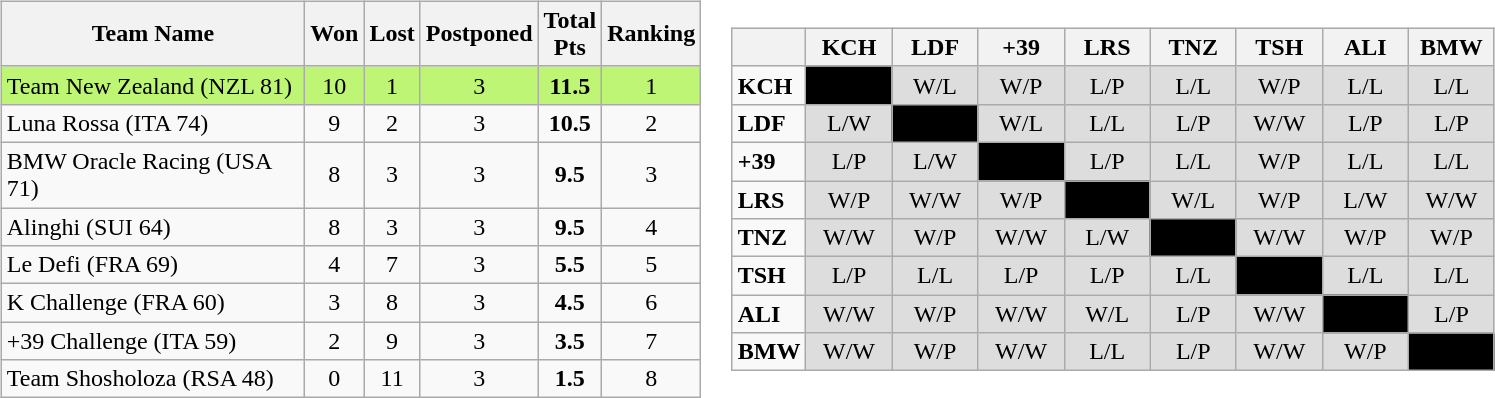<table>
<tr>
<td><br><table class="wikitable" style="text-align:center;">
<tr>
<th width=195>Team Name</th>
<th width=20 abbr="Won">Won</th>
<th width=20 abbr="Lost">Lost</th>
<th width=20 abbr="Post">Postponed</th>
<th width=20 abbr="Points">Total Pts</th>
<th width=20 abbr="Rank">Ranking</th>
</tr>
<tr style="background: #BEF574;">
<td style="text-align:left;"> Team New Zealand (NZL 81)</td>
<td>10</td>
<td>1</td>
<td>3</td>
<td><strong>11.5</strong></td>
<td>1</td>
</tr>
<tr>
<td style="text-align:left;"> Luna Rossa (ITA 74)</td>
<td>9</td>
<td>2</td>
<td>3</td>
<td><strong>10.5</strong></td>
<td>2</td>
</tr>
<tr>
<td style="text-align:left;"> BMW Oracle Racing (USA 71)</td>
<td>8</td>
<td>3</td>
<td>3</td>
<td><strong>9.5</strong></td>
<td>3</td>
</tr>
<tr>
<td style="text-align:left;"> Alinghi (SUI 64)</td>
<td>8</td>
<td>3</td>
<td>3</td>
<td><strong>9.5</strong></td>
<td>4</td>
</tr>
<tr>
<td style="text-align:left;"> Le Defi (FRA 69)</td>
<td>4</td>
<td>7</td>
<td>3</td>
<td><strong>5.5</strong></td>
<td>5</td>
</tr>
<tr>
<td style="text-align:left;"> K Challenge (FRA 60)</td>
<td>3</td>
<td>8</td>
<td>3</td>
<td><strong>4.5</strong></td>
<td>6</td>
</tr>
<tr>
<td style="text-align:left;"> +39 Challenge (ITA 59)</td>
<td>2</td>
<td>9</td>
<td>3</td>
<td><strong>3.5</strong></td>
<td>7</td>
</tr>
<tr>
<td style="text-align:left;"> Team Shosholoza (RSA 48)</td>
<td>0</td>
<td>11</td>
<td>3</td>
<td><strong>1.5</strong></td>
<td>8</td>
</tr>
</table>
</td>
<td><br><table class="wikitable" border="1" style="text-align:center;">
<tr>
<th width=40></th>
<th width=50>KCH</th>
<th width=50>LDF</th>
<th width=50>+39</th>
<th width=50>LRS</th>
<th width=50>TNZ</th>
<th width=50>TSH</th>
<th width=50>ALI</th>
<th width=50>BMW</th>
</tr>
<tr>
<td style="text-align:left;"><strong>KCH</strong></td>
<td style="background: #000000;"></td>
<td style="background: #dddddd;">W/L</td>
<td style="background: #dddddd;">W/P</td>
<td style="background: #dddddd;">L/P</td>
<td style="background: #dddddd;">L/L</td>
<td style="background: #dddddd;">W/P</td>
<td style="background: #dddddd;">L/L</td>
<td style="background: #dddddd;">L/L</td>
</tr>
<tr>
<td style="text-align:left;"><strong>LDF</strong></td>
<td style="background: #dddddd;">L/W</td>
<td style="background: #000000;"></td>
<td style="background: #dddddd;">W/L</td>
<td style="background: #dddddd;">L/L</td>
<td style="background: #dddddd;">L/P</td>
<td style="background: #dddddd;">W/W</td>
<td style="background: #dddddd;">L/P</td>
<td style="background: #dddddd;">L/P</td>
</tr>
<tr>
<td style="text-align:left;"><strong>+39</strong></td>
<td style="background: #dddddd;">L/P</td>
<td style="background: #dddddd;">L/W</td>
<td style="background: #000000;"></td>
<td style="background: #dddddd;">L/P</td>
<td style="background: #dddddd;">L/L</td>
<td style="background: #dddddd;">W/P</td>
<td style="background: #dddddd;">L/L</td>
<td style="background: #dddddd;">L/L</td>
</tr>
<tr>
<td style="text-align:left;"><strong>LRS</strong></td>
<td style="background: #dddddd;">W/P</td>
<td style="background: #dddddd;">W/W</td>
<td style="background: #dddddd;">W/P</td>
<td style="background: #000000;"></td>
<td style="background: #dddddd;">W/L</td>
<td style="background: #dddddd;">W/P</td>
<td style="background: #dddddd;">L/W</td>
<td style="background: #dddddd;">W/W</td>
</tr>
<tr>
<td style="text-align:left;"><strong>TNZ</strong></td>
<td style="background: #dddddd;">W/W</td>
<td style="background: #dddddd;">W/P</td>
<td style="background: #dddddd;">W/W</td>
<td style="background: #dddddd;">L/W</td>
<td style="background: #000000;"></td>
<td style="background: #dddddd;">W/W</td>
<td style="background: #dddddd;">W/P</td>
<td style="background: #dddddd;">W/P</td>
</tr>
<tr>
<td style="text-align:left;"><strong>TSH</strong></td>
<td style="background: #dddddd;">L/P</td>
<td style="background: #dddddd;">L/L</td>
<td style="background: #dddddd;">L/P</td>
<td style="background: #dddddd;">L/P</td>
<td style="background: #dddddd;">L/L</td>
<td style="background: #000000;"></td>
<td style="background: #dddddd;">L/L</td>
<td style="background: #dddddd;">L/L</td>
</tr>
<tr>
<td style="text-align:left;"><strong>ALI</strong></td>
<td style="background: #dddddd;">W/W</td>
<td style="background: #dddddd;">W/P</td>
<td style="background: #dddddd;">W/W</td>
<td style="background: #dddddd;">W/L</td>
<td style="background: #dddddd;">L/P</td>
<td style="background: #dddddd;">W/W</td>
<td style="background: #000000;"></td>
<td style="background: #dddddd;">L/P</td>
</tr>
<tr>
<td style="text-align:left;"><strong>BMW</strong></td>
<td style="background: #dddddd;">W/W</td>
<td style="background: #dddddd;">W/P</td>
<td style="background: #dddddd;">W/W</td>
<td style="background: #dddddd;">L/L</td>
<td style="background: #dddddd;">L/P</td>
<td style="background: #dddddd;">W/W</td>
<td style="background: #dddddd;">W/P</td>
<td style="background: #000000;"></td>
</tr>
</table>
</td>
</tr>
</table>
